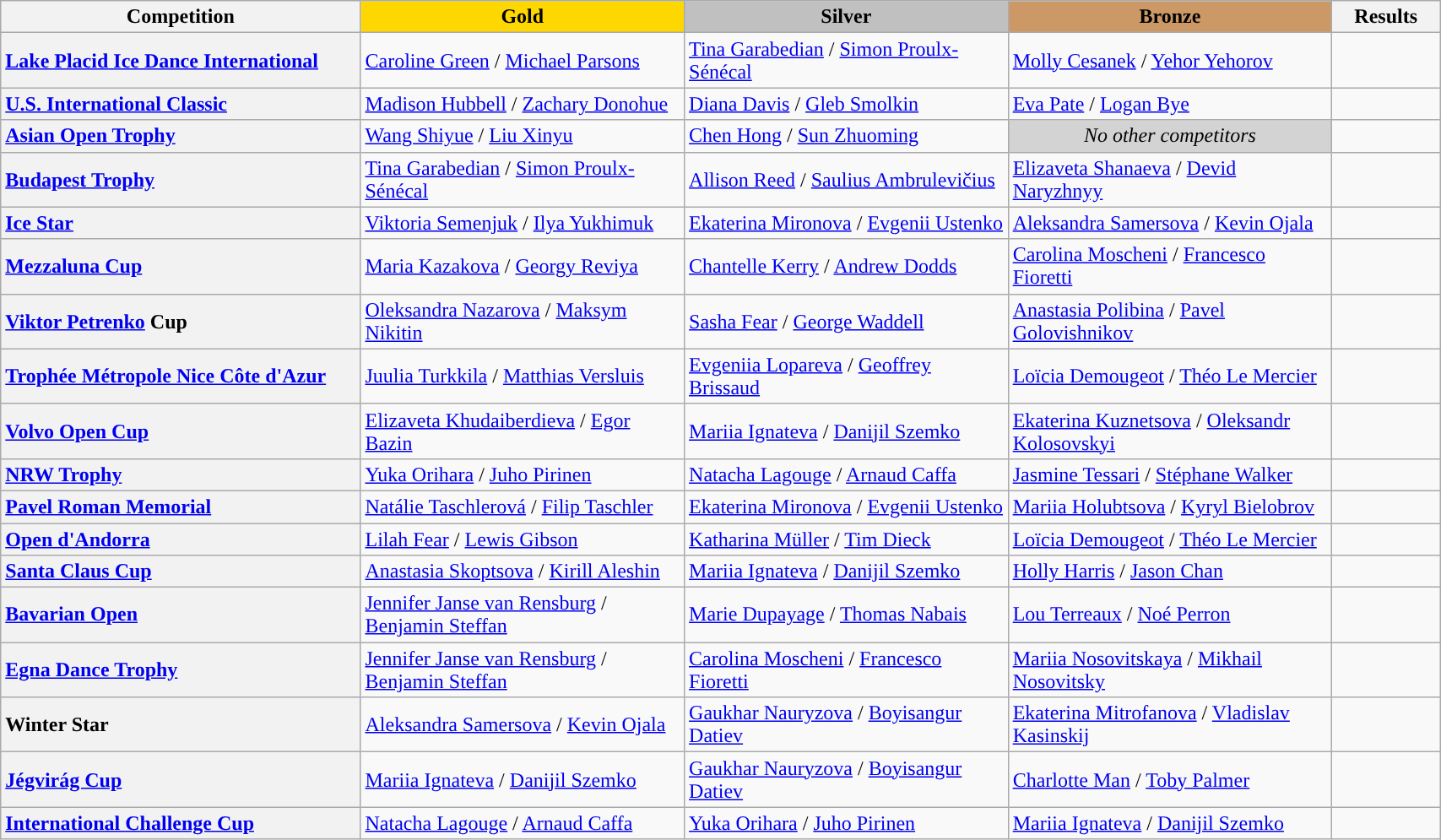<table class="wikitable unsortable" style="text-align:left; width:90%;">
<tr>
<th scope="col" style="text-align:center; width:25%;">Competition</th>
<td scope="col" style="text-align:center; width:22.5%; background:gold"><strong>Gold</strong></td>
<td scope="col" style="text-align:center; width:22.5%; background:silver"><strong>Silver</strong></td>
<td scope="col" style="text-align:center; width:22.5%; background:#c96"><strong>Bronze</strong></td>
<th scope="col" style="text-align:center; width:7.5%;">Results</th>
</tr>
<tr>
<th scope="row" style="text-align:left"> <a href='#'>Lake Placid Ice Dance International</a></th>
<td> <a href='#'>Caroline Green</a> / <a href='#'>Michael Parsons</a></td>
<td> <a href='#'>Tina Garabedian</a> / <a href='#'>Simon Proulx-Sénécal</a></td>
<td> <a href='#'>Molly Cesanek</a> / <a href='#'>Yehor Yehorov</a></td>
<td></td>
</tr>
<tr>
<th scope="row" style="text-align:left"> <a href='#'>U.S. International Classic</a></th>
<td> <a href='#'>Madison Hubbell</a> / <a href='#'>Zachary Donohue</a></td>
<td> <a href='#'>Diana Davis</a> / <a href='#'>Gleb Smolkin</a></td>
<td> <a href='#'>Eva Pate</a> / <a href='#'>Logan Bye</a></td>
<td></td>
</tr>
<tr>
<th scope="row" style="text-align:left"> <a href='#'>Asian Open Trophy</a></th>
<td> <a href='#'>Wang Shiyue</a> / <a href='#'>Liu Xinyu</a></td>
<td> <a href='#'>Chen Hong</a> / <a href='#'>Sun Zhuoming</a></td>
<td align="center" bgcolor="lightgray"><em>No other competitors</em></td>
<td></td>
</tr>
<tr>
<th scope="row" style="text-align:left"> <a href='#'>Budapest Trophy</a></th>
<td> <a href='#'>Tina Garabedian</a> / <a href='#'>Simon Proulx-Sénécal</a></td>
<td> <a href='#'>Allison Reed</a> / <a href='#'>Saulius Ambrulevičius</a></td>
<td> <a href='#'>Elizaveta Shanaeva</a> / <a href='#'>Devid Naryzhnyy</a></td>
<td></td>
</tr>
<tr>
<th scope="row" style="text-align:left"> <a href='#'>Ice Star</a></th>
<td> <a href='#'>Viktoria Semenjuk</a> / <a href='#'>Ilya Yukhimuk</a></td>
<td> <a href='#'>Ekaterina Mironova</a> / <a href='#'>Evgenii Ustenko</a></td>
<td> <a href='#'>Aleksandra Samersova</a> / <a href='#'>Kevin Ojala</a></td>
<td></td>
</tr>
<tr>
<th scope="row" style="text-align:left"> <a href='#'>Mezzaluna Cup</a></th>
<td> <a href='#'>Maria Kazakova</a> / <a href='#'>Georgy Reviya</a></td>
<td> <a href='#'>Chantelle Kerry</a> / <a href='#'>Andrew Dodds</a></td>
<td> <a href='#'>Carolina Moscheni</a> / <a href='#'>Francesco Fioretti</a></td>
<td></td>
</tr>
<tr>
<th scope="row" style="text-align:left"> <a href='#'>Viktor Petrenko</a> Cup</th>
<td> <a href='#'>Oleksandra Nazarova</a> / <a href='#'>Maksym Nikitin</a></td>
<td> <a href='#'>Sasha Fear</a> / <a href='#'>George Waddell</a></td>
<td> <a href='#'>Anastasia Polibina</a> / <a href='#'>Pavel Golovishnikov</a></td>
<td></td>
</tr>
<tr>
<th scope="row" style="text-align:left"> <a href='#'>Trophée Métropole Nice Côte d'Azur</a></th>
<td> <a href='#'>Juulia Turkkila</a> / <a href='#'>Matthias Versluis</a></td>
<td> <a href='#'>Evgeniia Lopareva</a> / <a href='#'>Geoffrey Brissaud</a></td>
<td> <a href='#'>Loïcia Demougeot</a> / <a href='#'>Théo Le Mercier</a></td>
<td></td>
</tr>
<tr>
<th scope="row" style="text-align:left"> <a href='#'>Volvo Open Cup</a></th>
<td> <a href='#'>Elizaveta Khudaiberdieva</a> / <a href='#'>Egor Bazin</a></td>
<td> <a href='#'>Mariia Ignateva</a> / <a href='#'>Danijil Szemko</a></td>
<td> <a href='#'>Ekaterina Kuznetsova</a> / <a href='#'>Oleksandr Kolosovskyi</a></td>
<td></td>
</tr>
<tr>
<th scope="row" style="text-align:left"> <a href='#'>NRW Trophy</a></th>
<td> <a href='#'>Yuka Orihara</a> / <a href='#'>Juho Pirinen</a></td>
<td> <a href='#'>Natacha Lagouge</a> / <a href='#'>Arnaud Caffa</a></td>
<td> <a href='#'>Jasmine Tessari</a> / <a href='#'>Stéphane Walker</a></td>
<td></td>
</tr>
<tr>
<th scope="row" style="text-align:left"> <a href='#'>Pavel Roman Memorial</a></th>
<td> <a href='#'>Natálie Taschlerová</a> / <a href='#'>Filip Taschler</a></td>
<td> <a href='#'>Ekaterina Mironova</a> / <a href='#'>Evgenii Ustenko</a></td>
<td> <a href='#'>Mariia Holubtsova</a> / <a href='#'>Kyryl Bielobrov</a></td>
<td></td>
</tr>
<tr>
<th scope="row" style="text-align:left"> <a href='#'>Open d'Andorra</a></th>
<td> <a href='#'>Lilah Fear</a> / <a href='#'>Lewis Gibson</a></td>
<td> <a href='#'>Katharina Müller</a> / <a href='#'>Tim Dieck</a></td>
<td> <a href='#'>Loïcia Demougeot</a> / <a href='#'>Théo Le Mercier</a></td>
<td></td>
</tr>
<tr>
<th scope="row" style="text-align:left"> <a href='#'>Santa Claus Cup</a></th>
<td> <a href='#'>Anastasia Skoptsova</a> / <a href='#'>Kirill Aleshin</a></td>
<td> <a href='#'>Mariia Ignateva</a> / <a href='#'>Danijil Szemko</a></td>
<td> <a href='#'>Holly Harris</a> / <a href='#'>Jason Chan</a></td>
<td></td>
</tr>
<tr>
<th scope="row" style="text-align:left"> <a href='#'>Bavarian Open</a></th>
<td> <a href='#'>Jennifer Janse van Rensburg</a> / <a href='#'>Benjamin Steffan</a></td>
<td> <a href='#'>Marie Dupayage</a> / <a href='#'>Thomas Nabais</a></td>
<td> <a href='#'>Lou Terreaux</a> / <a href='#'>Noé Perron</a></td>
<td></td>
</tr>
<tr>
<th scope="row" style="text-align:left"> <a href='#'>Egna Dance Trophy</a></th>
<td> <a href='#'>Jennifer Janse van Rensburg</a> / <a href='#'>Benjamin Steffan</a></td>
<td> <a href='#'>Carolina Moscheni</a> / <a href='#'>Francesco Fioretti</a></td>
<td> <a href='#'>Mariia Nosovitskaya</a> / <a href='#'>Mikhail Nosovitsky</a></td>
<td></td>
</tr>
<tr>
<th scope="row" style="text-align:left"> Winter Star</th>
<td> <a href='#'>Aleksandra Samersova</a> / <a href='#'>Kevin Ojala</a></td>
<td> <a href='#'>Gaukhar Nauryzova</a> / <a href='#'>Boyisangur Datiev</a></td>
<td> <a href='#'>Ekaterina Mitrofanova</a> / <a href='#'>Vladislav Kasinskij</a></td>
<td></td>
</tr>
<tr>
<th scope="row" style="text-align:left"> <a href='#'>Jégvirág Cup</a></th>
<td> <a href='#'>Mariia Ignateva</a> / <a href='#'>Danijil Szemko</a></td>
<td> <a href='#'>Gaukhar Nauryzova</a> / <a href='#'>Boyisangur Datiev</a></td>
<td> <a href='#'>Charlotte Man</a> / <a href='#'>Toby Palmer</a></td>
<td></td>
</tr>
<tr>
<th scope="row" style="text-align:left"> <a href='#'>International Challenge Cup</a></th>
<td> <a href='#'>Natacha Lagouge</a> / <a href='#'>Arnaud Caffa</a></td>
<td> <a href='#'>Yuka Orihara</a> / <a href='#'>Juho Pirinen</a></td>
<td> <a href='#'>Mariia Ignateva</a> / <a href='#'>Danijil Szemko</a></td>
<td></td>
</tr>
</table>
